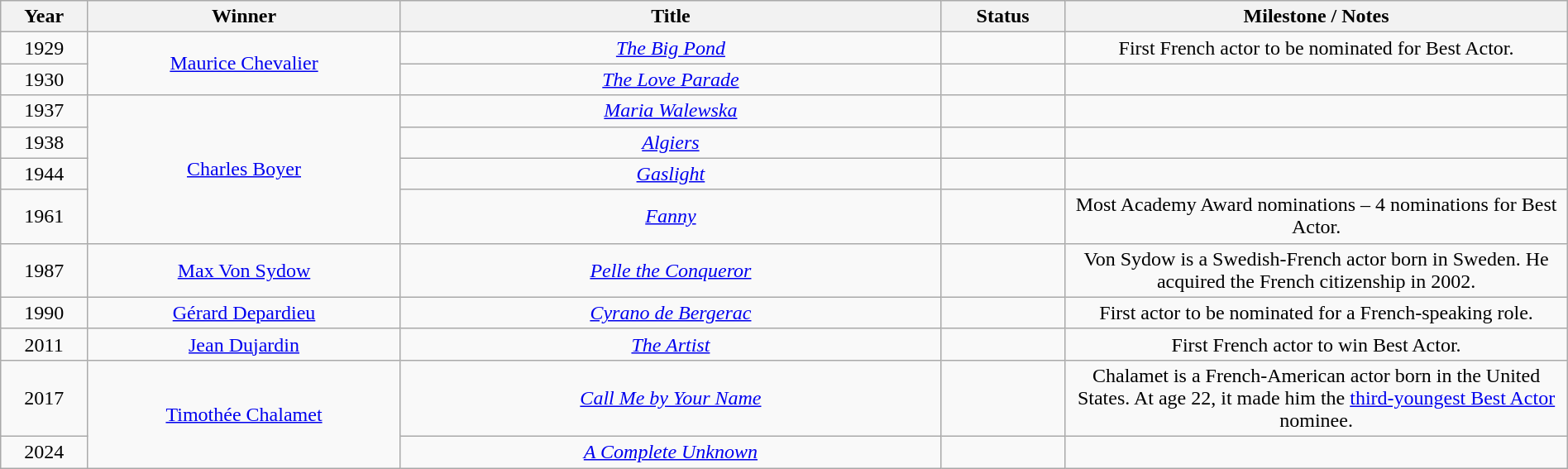<table class="wikitable" style="text-align: center" width="100%" cellpadding="5">
<tr>
<th width="50">Year</th>
<th width="200">Winner</th>
<th width="350">Title</th>
<th width="75">Status</th>
<th width="325">Milestone / Notes</th>
</tr>
<tr>
<td align="center">1929</td>
<td rowspan=2><a href='#'>Maurice Chevalier</a></td>
<td><em><a href='#'>The Big Pond</a></em></td>
<td></td>
<td>First French actor to be nominated for Best Actor.</td>
</tr>
<tr>
<td align="center">1930</td>
<td><em><a href='#'>The Love Parade</a></em></td>
<td></td>
<td></td>
</tr>
<tr>
<td align="center">1937</td>
<td rowspan=4><a href='#'>Charles Boyer</a></td>
<td><em><a href='#'>Maria Walewska</a></em></td>
<td></td>
<td></td>
</tr>
<tr>
<td align="center">1938</td>
<td><em><a href='#'>Algiers</a></em></td>
<td></td>
<td></td>
</tr>
<tr>
<td align="center">1944</td>
<td><em><a href='#'>Gaslight</a></em></td>
<td></td>
<td></td>
</tr>
<tr>
<td align="center">1961</td>
<td><em><a href='#'>Fanny</a></em></td>
<td></td>
<td>Most Academy Award nominations – 4 nominations for Best Actor.</td>
</tr>
<tr>
<td align="center">1987</td>
<td><a href='#'>Max Von Sydow</a></td>
<td><em><a href='#'>Pelle the Conqueror</a></em></td>
<td></td>
<td>Von Sydow is a Swedish-French actor born in Sweden. He acquired the French citizenship in 2002.</td>
</tr>
<tr>
<td align="center">1990</td>
<td><a href='#'>Gérard Depardieu</a></td>
<td><em><a href='#'>Cyrano de Bergerac</a></em></td>
<td></td>
<td>First actor to be nominated for a French-speaking role.</td>
</tr>
<tr>
<td align="center">2011</td>
<td><a href='#'>Jean Dujardin</a></td>
<td><em><a href='#'>The Artist</a></em></td>
<td></td>
<td>First French actor to win Best Actor.</td>
</tr>
<tr>
<td align="center">2017</td>
<td rowspan=2><a href='#'>Timothée Chalamet</a></td>
<td><em><a href='#'>Call Me by Your Name</a></em></td>
<td></td>
<td>Chalamet is a French-American actor born in the United States. At age 22, it made him the <a href='#'>third-youngest Best Actor</a> nominee.</td>
</tr>
<tr>
<td align="center">2024</td>
<td><em><a href='#'>A Complete Unknown</a></em></td>
<td></td>
<td></td>
</tr>
</table>
